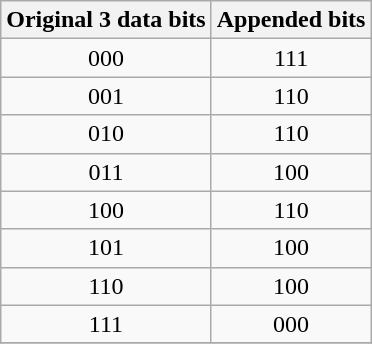<table class="wikitable" style="text-align:center">
<tr>
<th>Original 3 data bits</th>
<th>Appended bits</th>
</tr>
<tr>
<td>000</td>
<td>111</td>
</tr>
<tr>
<td>001</td>
<td>110</td>
</tr>
<tr>
<td>010</td>
<td>110</td>
</tr>
<tr>
<td>011</td>
<td>100</td>
</tr>
<tr>
<td>100</td>
<td>110</td>
</tr>
<tr>
<td>101</td>
<td>100</td>
</tr>
<tr>
<td>110</td>
<td>100</td>
</tr>
<tr>
<td>111</td>
<td>000</td>
</tr>
<tr>
</tr>
</table>
